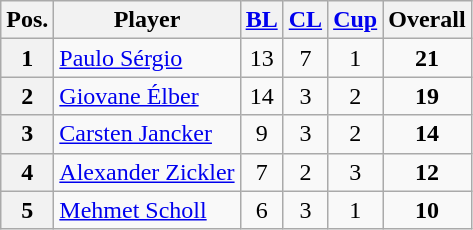<table class="wikitable">
<tr>
<th>Pos.</th>
<th>Player</th>
<th><a href='#'>BL</a></th>
<th><a href='#'>CL</a></th>
<th><a href='#'>Cup</a></th>
<th>Overall</th>
</tr>
<tr>
<th>1</th>
<td> <a href='#'>Paulo Sérgio</a></td>
<td align="center">13</td>
<td align="center">7</td>
<td align="center">1</td>
<td align="center"><strong>21</strong></td>
</tr>
<tr>
<th>2</th>
<td> <a href='#'>Giovane Élber</a></td>
<td align="center">14</td>
<td align="center">3</td>
<td align="center">2</td>
<td align="center"><strong>19</strong></td>
</tr>
<tr>
<th>3</th>
<td> <a href='#'>Carsten Jancker</a></td>
<td align="center">9</td>
<td align="center">3</td>
<td align="center">2</td>
<td align="center"><strong>14</strong></td>
</tr>
<tr>
<th>4</th>
<td> <a href='#'>Alexander Zickler</a></td>
<td align="center">7</td>
<td align="center">2</td>
<td align="center">3</td>
<td align="center"><strong>12</strong></td>
</tr>
<tr>
<th>5</th>
<td> <a href='#'>Mehmet Scholl</a></td>
<td align="center">6</td>
<td align="center">3</td>
<td align="center">1</td>
<td align="center"><strong>10</strong></td>
</tr>
</table>
